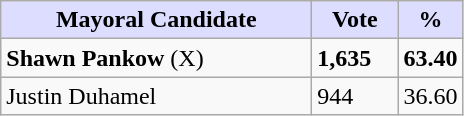<table class="wikitable">
<tr>
<th style="background:#ddf; width:200px;">Mayoral Candidate</th>
<th style="background:#ddf; width:50px;">Vote</th>
<th style="background:#ddf; width:30px;">%</th>
</tr>
<tr>
<td><strong>Shawn Pankow</strong> (X)</td>
<td><strong>1,635</strong></td>
<td><strong>63.40</strong></td>
</tr>
<tr>
<td>Justin Duhamel</td>
<td>944</td>
<td>36.60</td>
</tr>
</table>
